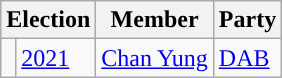<table class="wikitable">
<tr>
<th colspan="2">Election</th>
<th>Member</th>
<th>Party</th>
</tr>
<tr>
<td style="background-color: "></td>
<td><a href='#'>2021</a></td>
<td><a href='#'>Chan Yung</a></td>
<td><a href='#'>DAB</a></td>
</tr>
</table>
